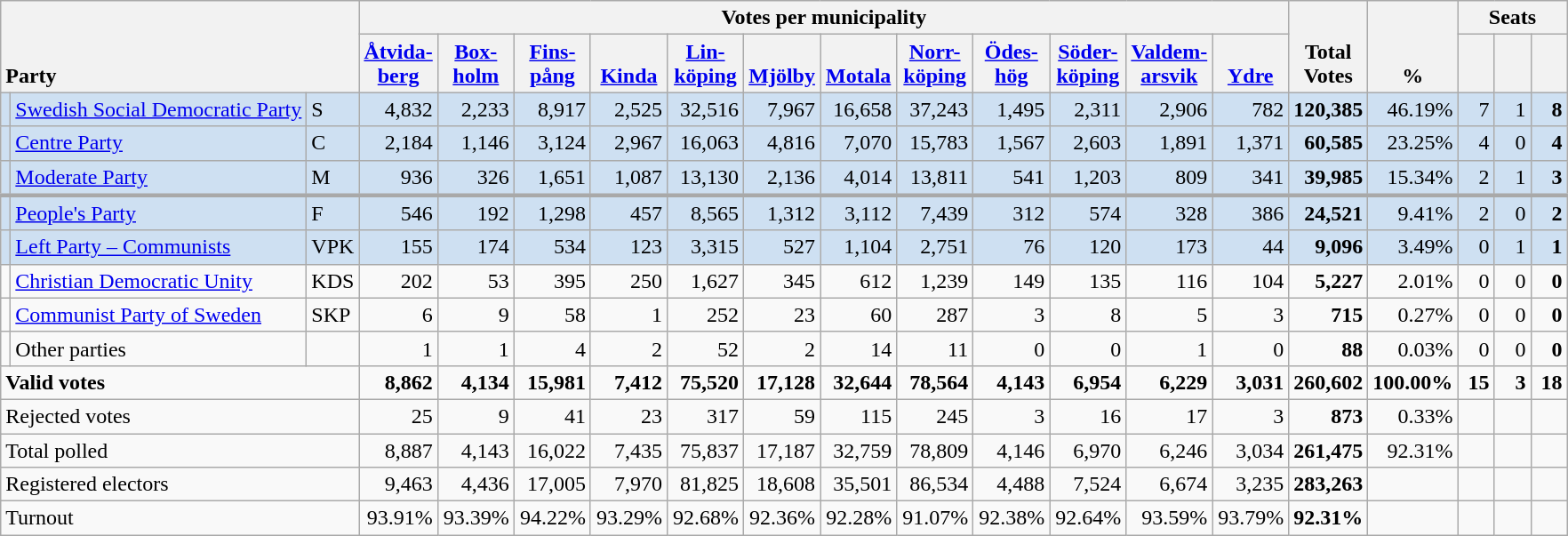<table class="wikitable" border="1" style="text-align:right;">
<tr>
<th style="text-align:left;" valign=bottom rowspan=2 colspan=3>Party</th>
<th colspan=12>Votes per municipality</th>
<th align=center valign=bottom rowspan=2 width="50">Total Votes</th>
<th align=center valign=bottom rowspan=2 width="50">%</th>
<th colspan=3>Seats</th>
</tr>
<tr>
<th align=center valign=bottom width="50"><a href='#'>Åtvida- berg</a></th>
<th align=center valign=bottom width="50"><a href='#'>Box- holm</a></th>
<th align=center valign=bottom width="50"><a href='#'>Fins- pång</a></th>
<th align=center valign=bottom width="50"><a href='#'>Kinda</a></th>
<th align=center valign=bottom width="50"><a href='#'>Lin- köping</a></th>
<th align=center valign=bottom width="50"><a href='#'>Mjölby</a></th>
<th align=center valign=bottom width="50"><a href='#'>Motala</a></th>
<th align=center valign=bottom width="50"><a href='#'>Norr- köping</a></th>
<th align=center valign=bottom width="50"><a href='#'>Ödes- hög</a></th>
<th align=center valign=bottom width="50"><a href='#'>Söder- köping</a></th>
<th align=center valign=bottom width="50"><a href='#'>Valdem- arsvik</a></th>
<th align=center valign=bottom width="50"><a href='#'>Ydre</a></th>
<th align=center valign=bottom width="20"><small></small></th>
<th align=center valign=bottom width="20"><small><a href='#'></a></small></th>
<th align=center valign=bottom width="20"><small></small></th>
</tr>
<tr style="background:#CEE0F2;">
<td></td>
<td align=left style="white-space: nowrap;"><a href='#'>Swedish Social Democratic Party</a></td>
<td align=left>S</td>
<td>4,832</td>
<td>2,233</td>
<td>8,917</td>
<td>2,525</td>
<td>32,516</td>
<td>7,967</td>
<td>16,658</td>
<td>37,243</td>
<td>1,495</td>
<td>2,311</td>
<td>2,906</td>
<td>782</td>
<td><strong>120,385</strong></td>
<td>46.19%</td>
<td>7</td>
<td>1</td>
<td><strong>8</strong></td>
</tr>
<tr style="background:#CEE0F2;">
<td></td>
<td align=left><a href='#'>Centre Party</a></td>
<td align=left>C</td>
<td>2,184</td>
<td>1,146</td>
<td>3,124</td>
<td>2,967</td>
<td>16,063</td>
<td>4,816</td>
<td>7,070</td>
<td>15,783</td>
<td>1,567</td>
<td>2,603</td>
<td>1,891</td>
<td>1,371</td>
<td><strong>60,585</strong></td>
<td>23.25%</td>
<td>4</td>
<td>0</td>
<td><strong>4</strong></td>
</tr>
<tr style="background:#CEE0F2;">
<td></td>
<td align=left><a href='#'>Moderate Party</a></td>
<td align=left>M</td>
<td>936</td>
<td>326</td>
<td>1,651</td>
<td>1,087</td>
<td>13,130</td>
<td>2,136</td>
<td>4,014</td>
<td>13,811</td>
<td>541</td>
<td>1,203</td>
<td>809</td>
<td>341</td>
<td><strong>39,985</strong></td>
<td>15.34%</td>
<td>2</td>
<td>1</td>
<td><strong>3</strong></td>
</tr>
<tr style="background:#CEE0F2; border-top:3px solid darkgray;">
<td></td>
<td align=left><a href='#'>People's Party</a></td>
<td align=left>F</td>
<td>546</td>
<td>192</td>
<td>1,298</td>
<td>457</td>
<td>8,565</td>
<td>1,312</td>
<td>3,112</td>
<td>7,439</td>
<td>312</td>
<td>574</td>
<td>328</td>
<td>386</td>
<td><strong>24,521</strong></td>
<td>9.41%</td>
<td>2</td>
<td>0</td>
<td><strong>2</strong></td>
</tr>
<tr style="background:#CEE0F2;">
<td></td>
<td align=left><a href='#'>Left Party – Communists</a></td>
<td align=left>VPK</td>
<td>155</td>
<td>174</td>
<td>534</td>
<td>123</td>
<td>3,315</td>
<td>527</td>
<td>1,104</td>
<td>2,751</td>
<td>76</td>
<td>120</td>
<td>173</td>
<td>44</td>
<td><strong>9,096</strong></td>
<td>3.49%</td>
<td>0</td>
<td>1</td>
<td><strong>1</strong></td>
</tr>
<tr>
<td></td>
<td align=left><a href='#'>Christian Democratic Unity</a></td>
<td align=left>KDS</td>
<td>202</td>
<td>53</td>
<td>395</td>
<td>250</td>
<td>1,627</td>
<td>345</td>
<td>612</td>
<td>1,239</td>
<td>149</td>
<td>135</td>
<td>116</td>
<td>104</td>
<td><strong>5,227</strong></td>
<td>2.01%</td>
<td>0</td>
<td>0</td>
<td><strong>0</strong></td>
</tr>
<tr>
<td></td>
<td align=left><a href='#'>Communist Party of Sweden</a></td>
<td align=left>SKP</td>
<td>6</td>
<td>9</td>
<td>58</td>
<td>1</td>
<td>252</td>
<td>23</td>
<td>60</td>
<td>287</td>
<td>3</td>
<td>8</td>
<td>5</td>
<td>3</td>
<td><strong>715</strong></td>
<td>0.27%</td>
<td>0</td>
<td>0</td>
<td><strong>0</strong></td>
</tr>
<tr>
<td></td>
<td align=left>Other parties</td>
<td></td>
<td>1</td>
<td>1</td>
<td>4</td>
<td>2</td>
<td>52</td>
<td>2</td>
<td>14</td>
<td>11</td>
<td>0</td>
<td>0</td>
<td>1</td>
<td>0</td>
<td><strong>88</strong></td>
<td>0.03%</td>
<td>0</td>
<td>0</td>
<td><strong>0</strong></td>
</tr>
<tr style="font-weight:bold">
<td align=left colspan=3>Valid votes</td>
<td>8,862</td>
<td>4,134</td>
<td>15,981</td>
<td>7,412</td>
<td>75,520</td>
<td>17,128</td>
<td>32,644</td>
<td>78,564</td>
<td>4,143</td>
<td>6,954</td>
<td>6,229</td>
<td>3,031</td>
<td>260,602</td>
<td>100.00%</td>
<td>15</td>
<td>3</td>
<td>18</td>
</tr>
<tr>
<td align=left colspan=3>Rejected votes</td>
<td>25</td>
<td>9</td>
<td>41</td>
<td>23</td>
<td>317</td>
<td>59</td>
<td>115</td>
<td>245</td>
<td>3</td>
<td>16</td>
<td>17</td>
<td>3</td>
<td><strong>873</strong></td>
<td>0.33%</td>
<td></td>
<td></td>
<td></td>
</tr>
<tr>
<td align=left colspan=3>Total polled</td>
<td>8,887</td>
<td>4,143</td>
<td>16,022</td>
<td>7,435</td>
<td>75,837</td>
<td>17,187</td>
<td>32,759</td>
<td>78,809</td>
<td>4,146</td>
<td>6,970</td>
<td>6,246</td>
<td>3,034</td>
<td><strong>261,475</strong></td>
<td>92.31%</td>
<td></td>
<td></td>
<td></td>
</tr>
<tr>
<td align=left colspan=3>Registered electors</td>
<td>9,463</td>
<td>4,436</td>
<td>17,005</td>
<td>7,970</td>
<td>81,825</td>
<td>18,608</td>
<td>35,501</td>
<td>86,534</td>
<td>4,488</td>
<td>7,524</td>
<td>6,674</td>
<td>3,235</td>
<td><strong>283,263</strong></td>
<td></td>
<td></td>
<td></td>
<td></td>
</tr>
<tr>
<td align=left colspan=3>Turnout</td>
<td>93.91%</td>
<td>93.39%</td>
<td>94.22%</td>
<td>93.29%</td>
<td>92.68%</td>
<td>92.36%</td>
<td>92.28%</td>
<td>91.07%</td>
<td>92.38%</td>
<td>92.64%</td>
<td>93.59%</td>
<td>93.79%</td>
<td><strong>92.31%</strong></td>
<td></td>
<td></td>
<td></td>
<td></td>
</tr>
</table>
